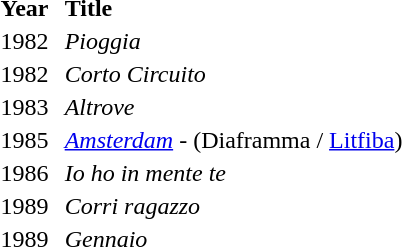<table style="border: 0px solid #a0a0aa; width: 45%; margin-left:8px;">
<tr>
<td width=1%><strong>Year</strong></td>
<td width=42%><strong>Title</strong></td>
</tr>
<tr>
<td>1982</td>
<td><em>Pioggia</em></td>
</tr>
<tr>
<td>1982</td>
<td><em>Corto Circuito</em></td>
</tr>
<tr>
<td>1983</td>
<td><em>Altrove</em></td>
</tr>
<tr>
<td>1985</td>
<td><em><a href='#'>Amsterdam</a></em> - (Diaframma / <a href='#'>Litfiba</a>)</td>
</tr>
<tr>
<td>1986</td>
<td><em>Io ho in mente te</em></td>
</tr>
<tr>
<td>1989</td>
<td><em>Corri ragazzo</em></td>
</tr>
<tr>
<td>1989</td>
<td><em>Gennaio</em></td>
</tr>
</table>
